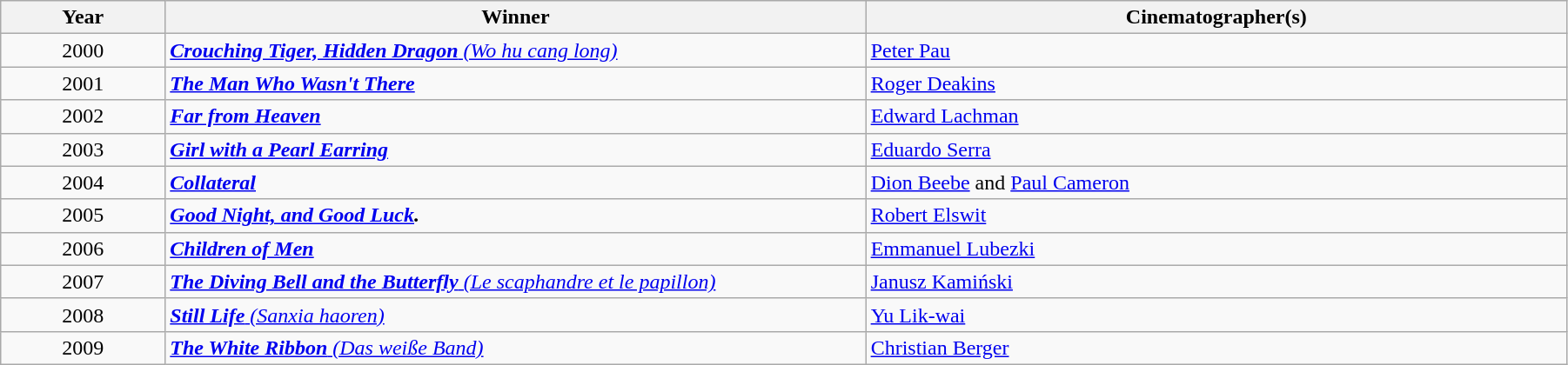<table class="wikitable" width="95%" cellpadding="5">
<tr>
<th width="100"><strong>Year</strong></th>
<th width="450"><strong>Winner</strong></th>
<th width="450"><strong>Cinematographer(s)</strong></th>
</tr>
<tr>
<td style="text-align:center;">2000</td>
<td><em><a href='#'><strong>Crouching Tiger, Hidden Dragon</strong> (Wo hu cang long)</a></em></td>
<td><a href='#'>Peter Pau</a></td>
</tr>
<tr>
<td style="text-align:center;">2001</td>
<td><strong><em><a href='#'>The Man Who Wasn't There</a></em></strong></td>
<td><a href='#'>Roger Deakins</a></td>
</tr>
<tr>
<td style="text-align:center;">2002</td>
<td><strong><em><a href='#'>Far from Heaven</a></em></strong></td>
<td><a href='#'>Edward Lachman</a></td>
</tr>
<tr>
<td style="text-align:center;">2003</td>
<td><strong><em><a href='#'>Girl with a Pearl Earring</a></em></strong></td>
<td><a href='#'>Eduardo Serra</a></td>
</tr>
<tr>
<td style="text-align:center;">2004</td>
<td><strong><em><a href='#'>Collateral</a></em></strong></td>
<td><a href='#'>Dion Beebe</a> and <a href='#'>Paul Cameron</a></td>
</tr>
<tr>
<td style="text-align:center;">2005</td>
<td><strong><em><a href='#'>Good Night, and Good Luck</a>.</em></strong></td>
<td><a href='#'>Robert Elswit</a></td>
</tr>
<tr>
<td style="text-align:center;">2006</td>
<td><strong><em><a href='#'>Children of Men</a></em></strong></td>
<td><a href='#'>Emmanuel Lubezki</a></td>
</tr>
<tr>
<td style="text-align:center;">2007</td>
<td><em><a href='#'><strong>The Diving Bell and the Butterfly</strong> (Le scaphandre et le papillon)</a></em></td>
<td><a href='#'>Janusz Kamiński</a></td>
</tr>
<tr>
<td style="text-align:center;">2008</td>
<td><em><a href='#'><strong>Still Life</strong> (Sanxia haoren)</a></em></td>
<td><a href='#'>Yu Lik-wai</a></td>
</tr>
<tr>
<td style="text-align:center;">2009</td>
<td><em><a href='#'><strong>The White Ribbon</strong> (Das weiße Band)</a></em></td>
<td><a href='#'>Christian Berger</a></td>
</tr>
</table>
